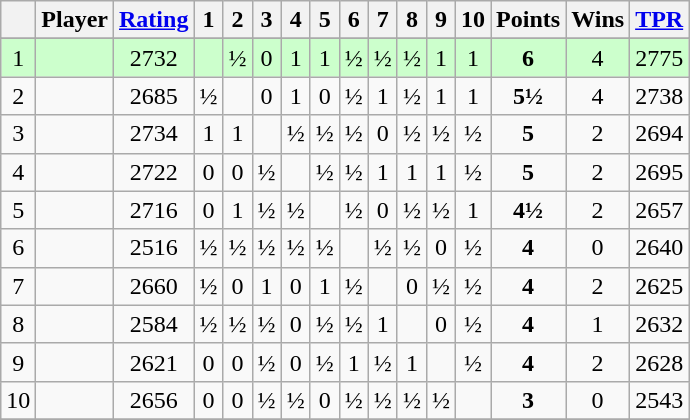<table class="wikitable" style="text-align:center;">
<tr>
<th></th>
<th>Player</th>
<th><a href='#'>Rating</a></th>
<th>1</th>
<th>2</th>
<th>3</th>
<th>4</th>
<th>5</th>
<th>6</th>
<th>7</th>
<th>8</th>
<th>9</th>
<th>10</th>
<th>Points</th>
<th>Wins</th>
<th><a href='#'>TPR</a></th>
</tr>
<tr>
</tr>
<tr style="background:#ccffcc;">
<td>1</td>
<td align=left><strong></strong></td>
<td>2732</td>
<td></td>
<td>½</td>
<td>0</td>
<td>1</td>
<td>1</td>
<td>½</td>
<td>½</td>
<td>½</td>
<td>1</td>
<td>1</td>
<td><strong>6</strong></td>
<td>4</td>
<td>2775</td>
</tr>
<tr>
<td>2</td>
<td align=left></td>
<td>2685</td>
<td>½</td>
<td></td>
<td>0</td>
<td>1</td>
<td>0</td>
<td>½</td>
<td>1</td>
<td>½</td>
<td>1</td>
<td>1</td>
<td><strong>5½</strong></td>
<td>4</td>
<td>2738</td>
</tr>
<tr>
<td>3</td>
<td align=left></td>
<td>2734</td>
<td>1</td>
<td>1</td>
<td></td>
<td>½</td>
<td>½</td>
<td>½</td>
<td>0</td>
<td>½</td>
<td>½</td>
<td>½</td>
<td><strong>5</strong></td>
<td>2</td>
<td>2694</td>
</tr>
<tr>
<td>4</td>
<td align=left></td>
<td>2722</td>
<td>0</td>
<td>0</td>
<td>½</td>
<td></td>
<td>½</td>
<td>½</td>
<td>1</td>
<td>1</td>
<td>1</td>
<td>½</td>
<td><strong>5</strong></td>
<td>2</td>
<td>2695</td>
</tr>
<tr>
<td>5</td>
<td align=left></td>
<td>2716</td>
<td>0</td>
<td>1</td>
<td>½</td>
<td>½</td>
<td></td>
<td>½</td>
<td>0</td>
<td>½</td>
<td>½</td>
<td>1</td>
<td><strong>4½</strong></td>
<td>2</td>
<td>2657</td>
</tr>
<tr>
<td>6</td>
<td align=left></td>
<td>2516</td>
<td>½</td>
<td>½</td>
<td>½</td>
<td>½</td>
<td>½</td>
<td></td>
<td>½</td>
<td>½</td>
<td>0</td>
<td>½</td>
<td><strong>4</strong></td>
<td>0</td>
<td>2640</td>
</tr>
<tr>
<td>7</td>
<td align=left></td>
<td>2660</td>
<td>½</td>
<td>0</td>
<td>1</td>
<td>0</td>
<td>1</td>
<td>½</td>
<td></td>
<td>0</td>
<td>½</td>
<td>½</td>
<td><strong>4</strong></td>
<td>2</td>
<td>2625</td>
</tr>
<tr>
<td>8</td>
<td align=left></td>
<td>2584</td>
<td>½</td>
<td>½</td>
<td>½</td>
<td>0</td>
<td>½</td>
<td>½</td>
<td>1</td>
<td></td>
<td>0</td>
<td>½</td>
<td><strong>4</strong></td>
<td>1</td>
<td>2632</td>
</tr>
<tr>
<td>9</td>
<td align=left></td>
<td>2621</td>
<td>0</td>
<td>0</td>
<td>½</td>
<td>0</td>
<td>½</td>
<td>1</td>
<td>½</td>
<td>1</td>
<td></td>
<td>½</td>
<td><strong>4</strong></td>
<td>2</td>
<td>2628</td>
</tr>
<tr>
<td>10</td>
<td align=left></td>
<td>2656</td>
<td>0</td>
<td>0</td>
<td>½</td>
<td>½</td>
<td>0</td>
<td>½</td>
<td>½</td>
<td>½</td>
<td>½</td>
<td></td>
<td><strong>3</strong></td>
<td>0</td>
<td>2543</td>
</tr>
<tr>
</tr>
</table>
